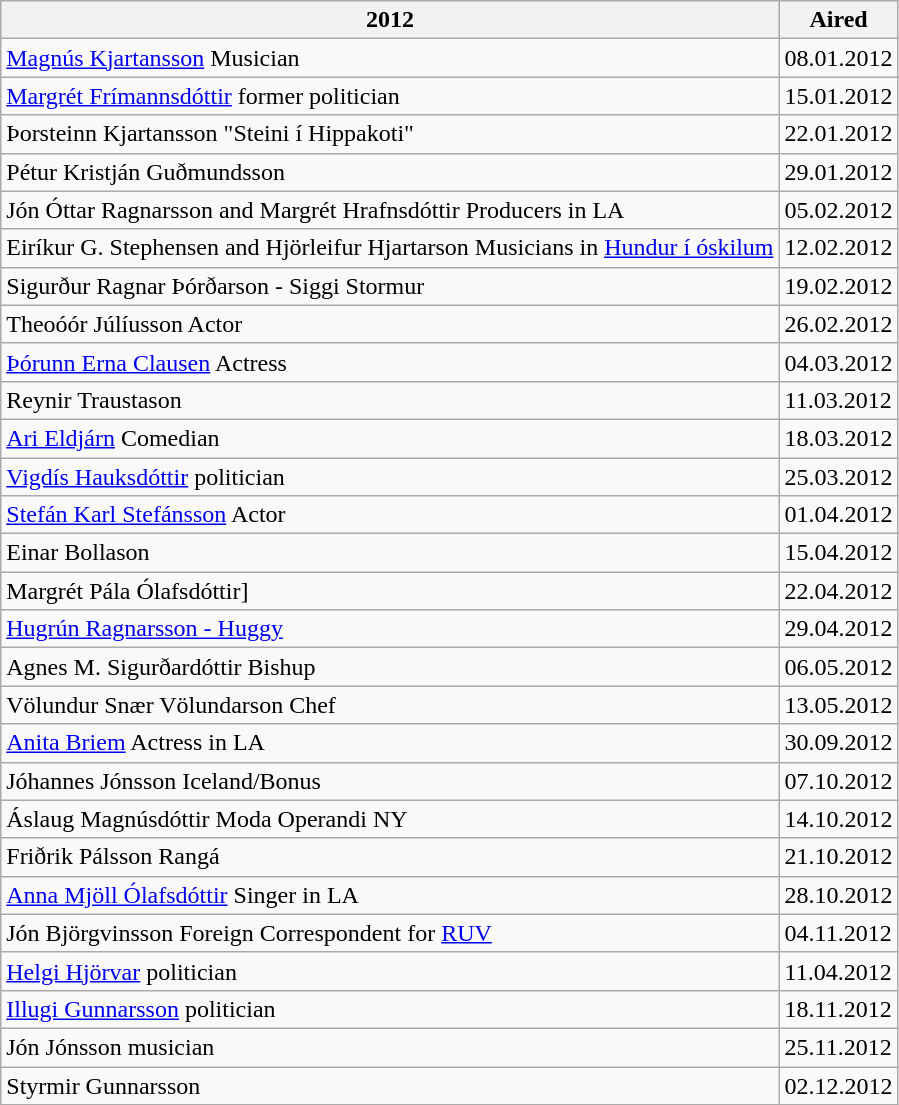<table class="wikitable">
<tr>
<th>2012</th>
<th>Aired</th>
</tr>
<tr>
<td><a href='#'>Magnús Kjartansson</a> Musician</td>
<td>08.01.2012</td>
</tr>
<tr>
<td><a href='#'>Margrét Frímannsdóttir</a> former politician</td>
<td>15.01.2012</td>
</tr>
<tr>
<td>Þorsteinn Kjartansson "Steini í Hippakoti"</td>
<td>22.01.2012</td>
</tr>
<tr>
<td>Pétur Kristján Guðmundsson</td>
<td>29.01.2012</td>
</tr>
<tr>
<td>Jón Óttar Ragnarsson and Margrét Hrafnsdóttir Producers in LA</td>
<td>05.02.2012</td>
</tr>
<tr>
<td>Eiríkur G. Stephensen and Hjörleifur Hjartarson Musicians in <a href='#'>Hundur í óskilum</a></td>
<td>12.02.2012</td>
</tr>
<tr>
<td>Sigurður Ragnar Þórðarson  - Siggi Stormur</td>
<td>19.02.2012</td>
</tr>
<tr>
<td>Theoóór Júlíusson Actor</td>
<td>26.02.2012</td>
</tr>
<tr>
<td><a href='#'>Þórunn Erna Clausen</a> Actress</td>
<td>04.03.2012</td>
</tr>
<tr>
<td>Reynir Traustason</td>
<td>11.03.2012</td>
</tr>
<tr>
<td><a href='#'>Ari Eldjárn</a> Comedian</td>
<td>18.03.2012</td>
</tr>
<tr>
<td><a href='#'>Vigdís Hauksdóttir</a> politician</td>
<td>25.03.2012</td>
</tr>
<tr>
<td><a href='#'>Stefán Karl Stefánsson</a> Actor</td>
<td>01.04.2012</td>
</tr>
<tr>
<td>Einar Bollason</td>
<td>15.04.2012</td>
</tr>
<tr>
<td>Margrét Pála Ólafsdóttir]</td>
<td>22.04.2012</td>
</tr>
<tr>
<td><a href='#'>Hugrún Ragnarsson - Huggy</a></td>
<td>29.04.2012</td>
</tr>
<tr>
<td>Agnes M. Sigurðardóttir Bishup</td>
<td>06.05.2012</td>
</tr>
<tr>
<td>Völundur Snær Völundarson Chef</td>
<td>13.05.2012</td>
</tr>
<tr>
<td><a href='#'>Anita Briem</a> Actress in LA</td>
<td>30.09.2012</td>
</tr>
<tr>
<td>Jóhannes Jónsson Iceland/Bonus</td>
<td>07.10.2012</td>
</tr>
<tr>
<td>Áslaug Magnúsdóttir Moda Operandi NY</td>
<td>14.10.2012</td>
</tr>
<tr>
<td>Friðrik Pálsson Rangá</td>
<td>21.10.2012</td>
</tr>
<tr>
<td><a href='#'>Anna Mjöll Ólafsdóttir</a> Singer in LA</td>
<td>28.10.2012</td>
</tr>
<tr>
<td>Jón Björgvinsson Foreign Correspondent for <a href='#'>RUV</a></td>
<td>04.11.2012</td>
</tr>
<tr>
<td><a href='#'>Helgi Hjörvar</a> politician</td>
<td>11.04.2012</td>
</tr>
<tr>
<td><a href='#'>Illugi Gunnarsson</a> politician</td>
<td>18.11.2012</td>
</tr>
<tr>
<td>Jón Jónsson musician</td>
<td>25.11.2012</td>
</tr>
<tr>
<td>Styrmir Gunnarsson</td>
<td>02.12.2012</td>
</tr>
</table>
